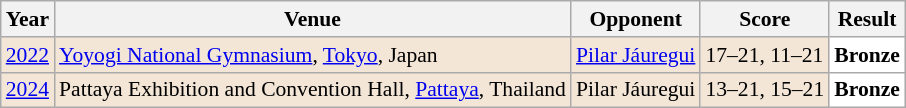<table class="sortable wikitable" style="font-size: 90%;">
<tr>
<th>Year</th>
<th>Venue</th>
<th>Opponent</th>
<th>Score</th>
<th>Result</th>
</tr>
<tr style="background:#F3E6D7">
<td align="center"><a href='#'>2022</a></td>
<td align="left"><a href='#'>Yoyogi National Gymnasium</a>, <a href='#'>Tokyo</a>, Japan</td>
<td align="left"> <a href='#'>Pilar Jáuregui</a></td>
<td align="left">17–21, 11–21</td>
<td style="text-align:left; background:white"> <strong>Bronze</strong></td>
</tr>
<tr style="background:#F3E6D7">
<td align="center"><a href='#'>2024</a></td>
<td align="left">Pattaya Exhibition and Convention Hall, <a href='#'>Pattaya</a>, Thailand</td>
<td align="left"> Pilar Jáuregui</td>
<td align="left">13–21, 15–21</td>
<td style="text-align:left; background:white"> <strong>Bronze</strong></td>
</tr>
</table>
